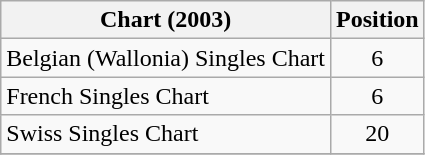<table class="wikitable sortable">
<tr>
<th>Chart (2003)</th>
<th>Position</th>
</tr>
<tr>
<td>Belgian (Wallonia) Singles Chart</td>
<td align="center">6</td>
</tr>
<tr>
<td>French Singles Chart</td>
<td align="center">6</td>
</tr>
<tr>
<td>Swiss Singles Chart</td>
<td align="center">20</td>
</tr>
<tr>
</tr>
</table>
